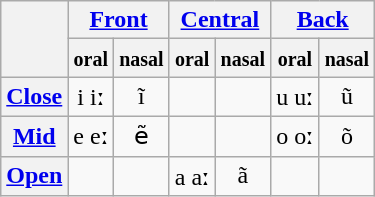<table class="wikitable" style="text-align:center">
<tr>
<th rowspan="2"></th>
<th colspan="2"><a href='#'>Front</a></th>
<th colspan="2"><a href='#'>Central</a></th>
<th colspan="2"><a href='#'>Back</a></th>
</tr>
<tr>
<th><small>oral</small></th>
<th><small>nasal</small></th>
<th><small>oral</small></th>
<th><small>nasal</small></th>
<th><small>oral</small></th>
<th><small>nasal</small></th>
</tr>
<tr align="center">
<th><a href='#'>Close</a></th>
<td>i iː</td>
<td>ĩ</td>
<td></td>
<td></td>
<td>u uː</td>
<td>ũ</td>
</tr>
<tr>
<th><a href='#'>Mid</a></th>
<td>e eː</td>
<td>ẽ</td>
<td></td>
<td></td>
<td>o oː</td>
<td>õ</td>
</tr>
<tr align="center">
<th><a href='#'>Open</a></th>
<td></td>
<td></td>
<td>a aː</td>
<td>ã</td>
<td></td>
<td></td>
</tr>
</table>
